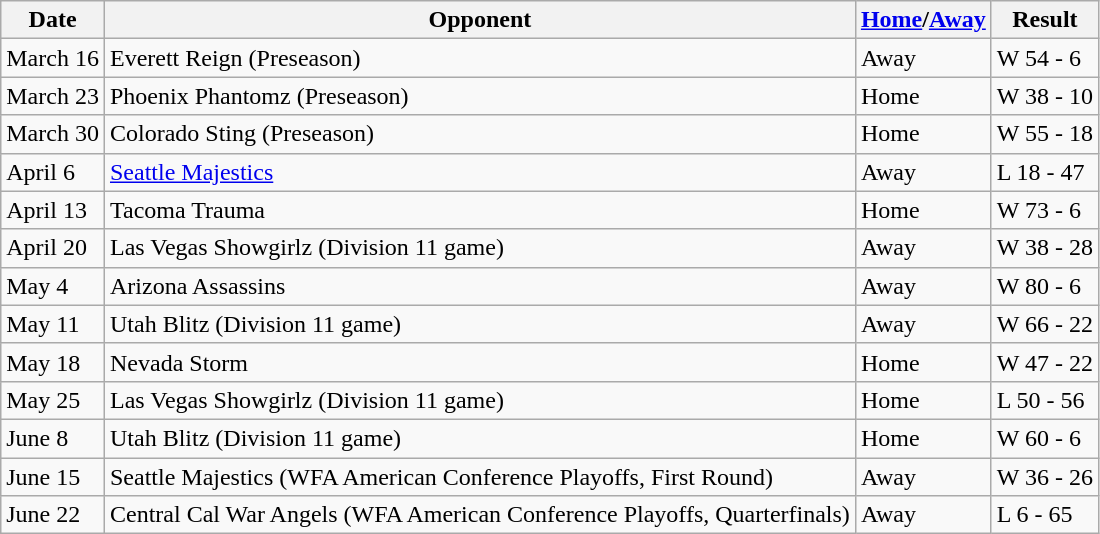<table class="wikitable">
<tr>
<th>Date</th>
<th>Opponent</th>
<th><a href='#'>Home</a>/<a href='#'>Away</a></th>
<th>Result</th>
</tr>
<tr>
<td>March 16</td>
<td>Everett Reign (Preseason)</td>
<td>Away</td>
<td>W 54 - 6</td>
</tr>
<tr>
<td>March 23</td>
<td>Phoenix Phantomz (Preseason)</td>
<td>Home</td>
<td>W 38 - 10</td>
</tr>
<tr>
<td>March 30</td>
<td>Colorado Sting (Preseason)</td>
<td>Home</td>
<td>W 55 - 18</td>
</tr>
<tr>
<td>April 6</td>
<td><a href='#'>Seattle Majestics</a></td>
<td>Away</td>
<td>L 18 - 47</td>
</tr>
<tr>
<td>April 13</td>
<td>Tacoma Trauma</td>
<td>Home</td>
<td>W 73 - 6</td>
</tr>
<tr>
<td>April 20</td>
<td>Las Vegas Showgirlz (Division 11 game)</td>
<td>Away</td>
<td>W 38 - 28</td>
</tr>
<tr>
<td>May 4</td>
<td>Arizona Assassins</td>
<td>Away</td>
<td>W 80 - 6</td>
</tr>
<tr>
<td>May 11</td>
<td>Utah Blitz (Division 11 game)</td>
<td>Away</td>
<td>W 66 - 22</td>
</tr>
<tr>
<td>May 18</td>
<td>Nevada Storm</td>
<td>Home</td>
<td>W 47 - 22</td>
</tr>
<tr>
<td>May 25</td>
<td>Las Vegas Showgirlz (Division 11 game)</td>
<td>Home</td>
<td>L 50 - 56</td>
</tr>
<tr>
<td>June 8</td>
<td>Utah Blitz (Division 11 game)</td>
<td>Home</td>
<td>W 60 - 6</td>
</tr>
<tr>
<td>June 15</td>
<td>Seattle Majestics (WFA American Conference Playoffs, First Round)</td>
<td>Away</td>
<td>W 36 - 26</td>
</tr>
<tr>
<td>June 22</td>
<td>Central Cal War Angels (WFA American Conference Playoffs, Quarterfinals)</td>
<td>Away</td>
<td>L 6 - 65</td>
</tr>
</table>
